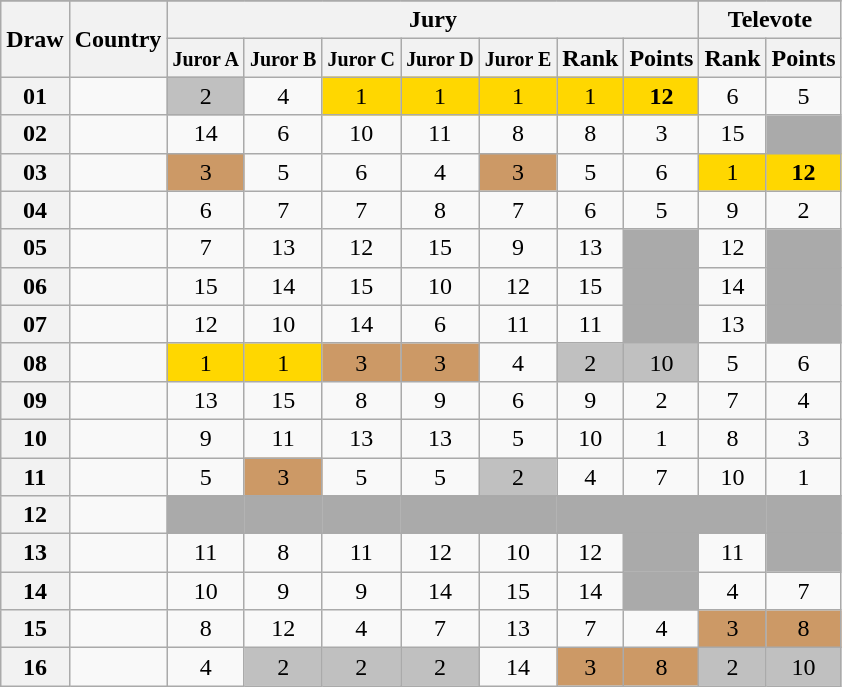<table class="sortable wikitable collapsible plainrowheaders" style="text-align:center;">
<tr>
</tr>
<tr>
<th scope="col" rowspan="2">Draw</th>
<th scope="col" rowspan="2">Country</th>
<th scope="col" colspan="7">Jury</th>
<th scope="col" colspan="2">Televote</th>
</tr>
<tr>
<th scope="col"><small>Juror A</small></th>
<th scope="col"><small>Juror B</small></th>
<th scope="col"><small>Juror C</small></th>
<th scope="col"><small>Juror D</small></th>
<th scope="col"><small>Juror E</small></th>
<th scope="col">Rank</th>
<th scope="col">Points</th>
<th scope="col">Rank</th>
<th scope="col">Points</th>
</tr>
<tr>
<th scope="row" style="text-align:center;">01</th>
<td style="text-align:left;"></td>
<td style="background:silver;">2</td>
<td>4</td>
<td style="background:gold;">1</td>
<td style="background:gold;">1</td>
<td style="background:gold;">1</td>
<td style="background:gold;">1</td>
<td style="background:gold;"><strong>12</strong></td>
<td>6</td>
<td>5</td>
</tr>
<tr>
<th scope="row" style="text-align:center;">02</th>
<td style="text-align:left;"></td>
<td>14</td>
<td>6</td>
<td>10</td>
<td>11</td>
<td>8</td>
<td>8</td>
<td>3</td>
<td>15</td>
<td style="background:#AAAAAA;"></td>
</tr>
<tr>
<th scope="row" style="text-align:center;">03</th>
<td style="text-align:left;"></td>
<td style="background:#CC9966;">3</td>
<td>5</td>
<td>6</td>
<td>4</td>
<td style="background:#CC9966;">3</td>
<td>5</td>
<td>6</td>
<td style="background:gold;">1</td>
<td style="background:gold;"><strong>12</strong></td>
</tr>
<tr>
<th scope="row" style="text-align:center;">04</th>
<td style="text-align:left;"></td>
<td>6</td>
<td>7</td>
<td>7</td>
<td>8</td>
<td>7</td>
<td>6</td>
<td>5</td>
<td>9</td>
<td>2</td>
</tr>
<tr>
<th scope="row" style="text-align:center;">05</th>
<td style="text-align:left;"></td>
<td>7</td>
<td>13</td>
<td>12</td>
<td>15</td>
<td>9</td>
<td>13</td>
<td style="background:#AAAAAA;"></td>
<td>12</td>
<td style="background:#AAAAAA;"></td>
</tr>
<tr>
<th scope="row" style="text-align:center;">06</th>
<td style="text-align:left;"></td>
<td>15</td>
<td>14</td>
<td>15</td>
<td>10</td>
<td>12</td>
<td>15</td>
<td style="background:#AAAAAA;"></td>
<td>14</td>
<td style="background:#AAAAAA;"></td>
</tr>
<tr>
<th scope="row" style="text-align:center;">07</th>
<td style="text-align:left;"></td>
<td>12</td>
<td>10</td>
<td>14</td>
<td>6</td>
<td>11</td>
<td>11</td>
<td style="background:#AAAAAA;"></td>
<td>13</td>
<td style="background:#AAAAAA;"></td>
</tr>
<tr>
<th scope="row" style="text-align:center;">08</th>
<td style="text-align:left;"></td>
<td style="background:gold;">1</td>
<td style="background:gold;">1</td>
<td style="background:#CC9966;">3</td>
<td style="background:#CC9966;">3</td>
<td>4</td>
<td style="background:silver;">2</td>
<td style="background:silver;">10</td>
<td>5</td>
<td>6</td>
</tr>
<tr>
<th scope="row" style="text-align:center;">09</th>
<td style="text-align:left;"></td>
<td>13</td>
<td>15</td>
<td>8</td>
<td>9</td>
<td>6</td>
<td>9</td>
<td>2</td>
<td>7</td>
<td>4</td>
</tr>
<tr>
<th scope="row" style="text-align:center;">10</th>
<td style="text-align:left;"></td>
<td>9</td>
<td>11</td>
<td>13</td>
<td>13</td>
<td>5</td>
<td>10</td>
<td>1</td>
<td>8</td>
<td>3</td>
</tr>
<tr>
<th scope="row" style="text-align:center;">11</th>
<td style="text-align:left;"></td>
<td>5</td>
<td style="background:#CC9966;">3</td>
<td>5</td>
<td>5</td>
<td style="background:silver;">2</td>
<td>4</td>
<td>7</td>
<td>10</td>
<td>1</td>
</tr>
<tr class="sortbottom">
<th scope="row" style="text-align:center;">12</th>
<td style="text-align:left;"></td>
<td style="background:#AAAAAA;"></td>
<td style="background:#AAAAAA;"></td>
<td style="background:#AAAAAA;"></td>
<td style="background:#AAAAAA;"></td>
<td style="background:#AAAAAA;"></td>
<td style="background:#AAAAAA;"></td>
<td style="background:#AAAAAA;"></td>
<td style="background:#AAAAAA;"></td>
<td style="background:#AAAAAA;"></td>
</tr>
<tr>
<th scope="row" style="text-align:center;">13</th>
<td style="text-align:left;"></td>
<td>11</td>
<td>8</td>
<td>11</td>
<td>12</td>
<td>10</td>
<td>12</td>
<td style="background:#AAAAAA;"></td>
<td>11</td>
<td style="background:#AAAAAA;"></td>
</tr>
<tr>
<th scope="row" style="text-align:center;">14</th>
<td style="text-align:left;"></td>
<td>10</td>
<td>9</td>
<td>9</td>
<td>14</td>
<td>15</td>
<td>14</td>
<td style="background:#AAAAAA;"></td>
<td>4</td>
<td>7</td>
</tr>
<tr>
<th scope="row" style="text-align:center;">15</th>
<td style="text-align:left;"></td>
<td>8</td>
<td>12</td>
<td>4</td>
<td>7</td>
<td>13</td>
<td>7</td>
<td>4</td>
<td style="background:#CC9966;">3</td>
<td style="background:#CC9966;">8</td>
</tr>
<tr>
<th scope="row" style="text-align:center;">16</th>
<td style="text-align:left;"></td>
<td>4</td>
<td style="background:silver;">2</td>
<td style="background:silver;">2</td>
<td style="background:silver;">2</td>
<td>14</td>
<td style="background:#CC9966;">3</td>
<td style="background:#CC9966;">8</td>
<td style="background:silver;">2</td>
<td style="background:silver;">10</td>
</tr>
</table>
